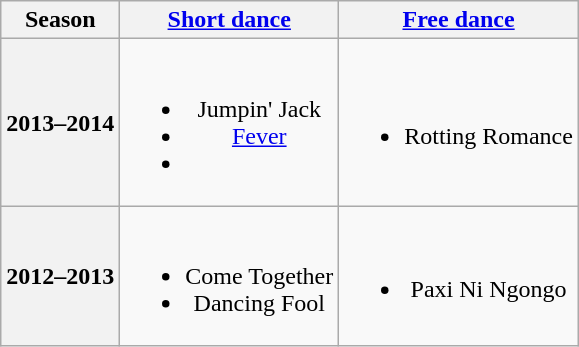<table class=wikitable style=text-align:center>
<tr>
<th>Season</th>
<th><a href='#'>Short dance</a></th>
<th><a href='#'>Free dance</a></th>
</tr>
<tr>
<th>2013–2014 <br> </th>
<td><br><ul><li> Jumpin' Jack <br></li><li> <a href='#'>Fever</a> <br></li><li></li></ul></td>
<td><br><ul><li>Rotting Romance <br></li></ul></td>
</tr>
<tr>
<th>2012–2013 <br> </th>
<td><br><ul><li> Come Together <br></li><li> Dancing Fool <br></li></ul></td>
<td><br><ul><li>Paxi Ni Ngongo <br></li></ul></td>
</tr>
</table>
